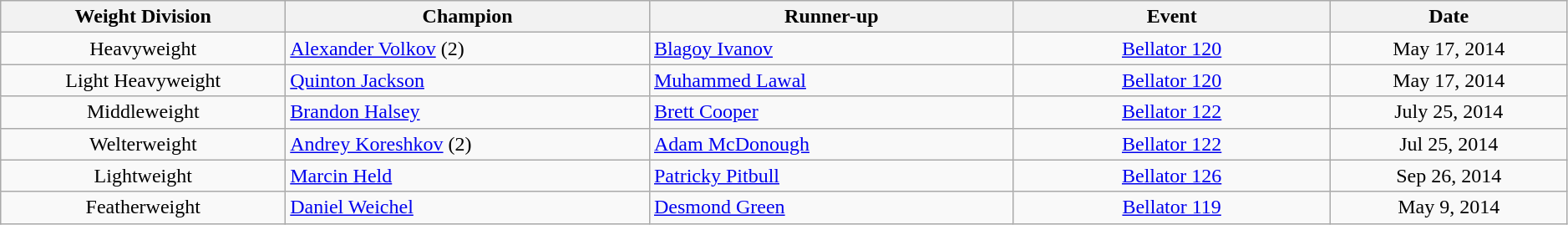<table class="wikitable" width="99%" style="text-align:center;">
<tr>
<th width="18%">Weight Division</th>
<th width="23%">Champion</th>
<th width="23%">Runner-up</th>
<th width="20%">Event</th>
<th width="15%">Date</th>
</tr>
<tr>
<td>Heavyweight</td>
<td align=left> <a href='#'>Alexander Volkov</a> (2)</td>
<td align=left> <a href='#'>Blagoy Ivanov</a></td>
<td><a href='#'>Bellator 120</a></td>
<td>May 17, 2014</td>
</tr>
<tr>
<td>Light Heavyweight</td>
<td align=left> <a href='#'>Quinton Jackson</a></td>
<td align=left> <a href='#'>Muhammed Lawal</a></td>
<td><a href='#'>Bellator 120</a></td>
<td>May 17, 2014</td>
</tr>
<tr>
<td>Middleweight</td>
<td align=left> <a href='#'>Brandon Halsey</a></td>
<td align=left> <a href='#'>Brett Cooper</a></td>
<td><a href='#'>Bellator 122</a></td>
<td>July 25, 2014</td>
</tr>
<tr>
<td>Welterweight</td>
<td align=left> <a href='#'>Andrey Koreshkov</a> (2)</td>
<td align=left> <a href='#'>Adam McDonough</a></td>
<td><a href='#'>Bellator 122</a></td>
<td>Jul 25, 2014</td>
</tr>
<tr>
<td>Lightweight</td>
<td align=left> <a href='#'>Marcin Held</a></td>
<td align=left> <a href='#'>Patricky Pitbull</a></td>
<td><a href='#'>Bellator 126</a></td>
<td>Sep 26, 2014</td>
</tr>
<tr>
<td>Featherweight</td>
<td align=left> <a href='#'>Daniel Weichel</a></td>
<td align=left> <a href='#'>Desmond Green</a></td>
<td><a href='#'>Bellator 119</a></td>
<td>May 9, 2014</td>
</tr>
</table>
